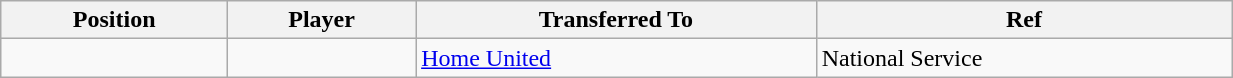<table class="wikitable sortable" style="width:65%; text-align:center; font-size:100%; text-align:left;">
<tr>
<th><strong>Position</strong></th>
<th><strong>Player</strong></th>
<th><strong>Transferred To</strong></th>
<th><strong>Ref</strong></th>
</tr>
<tr>
<td></td>
<td></td>
<td> <a href='#'>Home United</a></td>
<td>National Service</td>
</tr>
</table>
